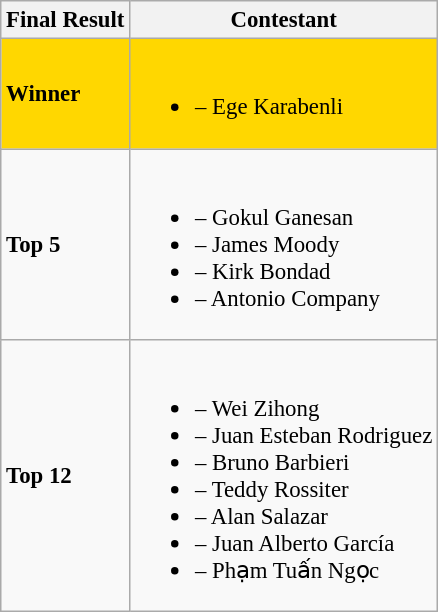<table class="wikitable"  style="font-size: 95%;">
<tr>
<th>Final Result</th>
<th>Contestant</th>
</tr>
<tr style="background:gold;">
<td><strong>Winner</strong></td>
<td><br><ul><li> – Ege Karabenli</li></ul></td>
</tr>
<tr>
<td><strong>Top 5</strong></td>
<td><br><ul><li> – Gokul Ganesan</li><li> – James Moody</li><li> – Kirk Bondad</li><li> – Antonio Company</li></ul></td>
</tr>
<tr>
<td><strong>Top 12</strong></td>
<td><br><ul><li> – Wei Zihong</li><li> – Juan Esteban Rodriguez</li><li> – Bruno Barbieri</li><li> – Teddy Rossiter</li><li> – Alan Salazar</li><li> – Juan Alberto García</li><li> – Phạm Tuấn Ngọc</li></ul></td>
</tr>
</table>
